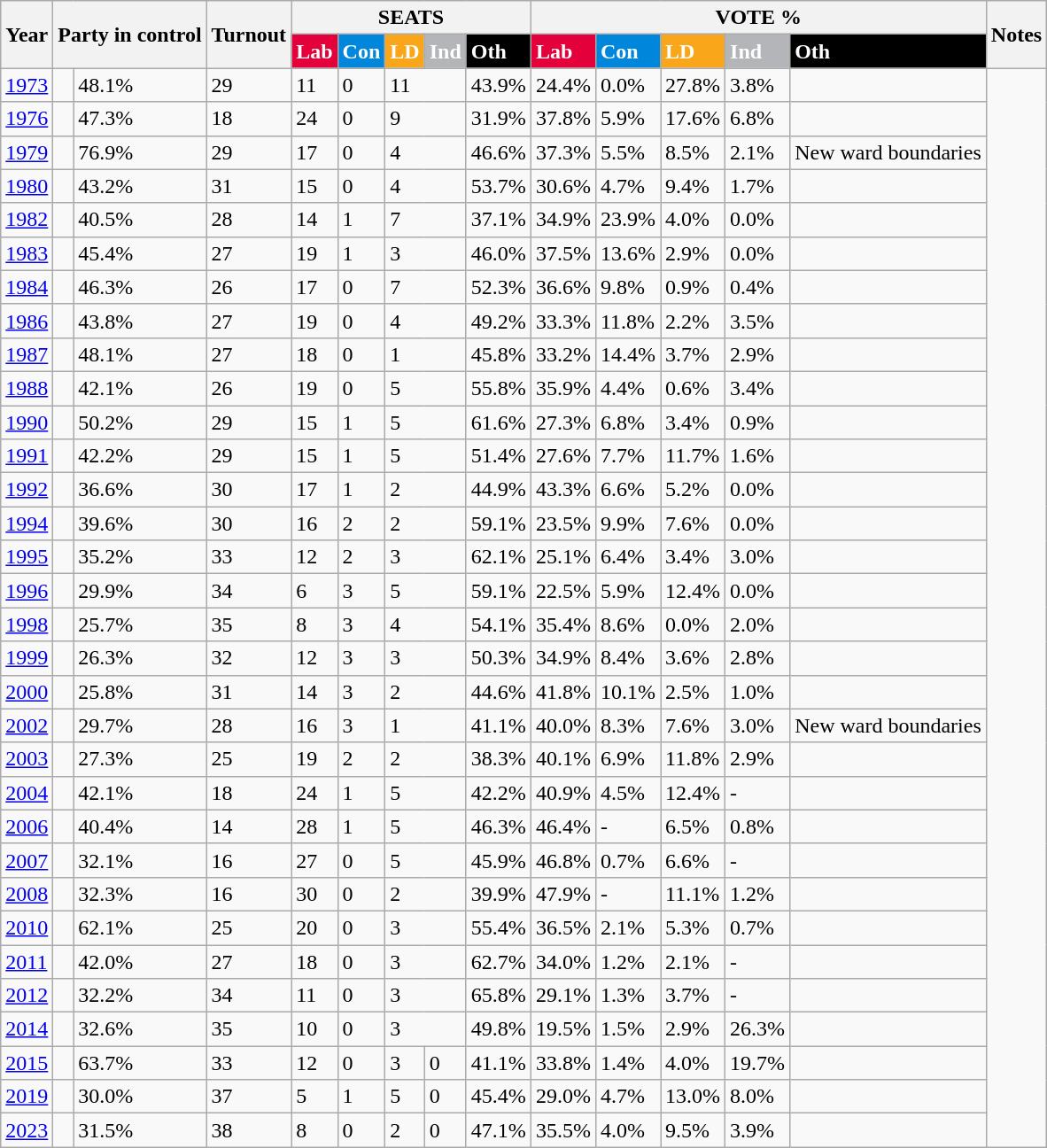<table class="wikitable">
<tr>
<th rowspan="2">Year</th>
<th colspan="2" rowspan="2">Party in control</th>
<th rowspan="2">Turnout</th>
<th colspan="5">SEATS</th>
<th colspan="5">VOTE %</th>
<th rowspan="2">Notes</th>
</tr>
<tr>
<td style="background-color:#E4003B;color:white"><strong>Lab</strong></td>
<td style="background-color:#0087DC;color:white"><strong>Con</strong></td>
<td style="background-color:#FAA61A;color:white"><strong>LD</strong></td>
<td style="background-color:#B3B5B8;color:white"><strong>Ind</strong></td>
<td style="background-color:#000000;color:white"><strong>Oth</strong></td>
<td style="background-color:#E4003B;color:white"><strong>Lab</strong></td>
<td style="background-color:#0087DC;color:white"><strong>Con</strong></td>
<td style="background-color:#FAA61A;color:white"><strong>LD</strong></td>
<td style="background-color:#B3B5B8;color:white"><strong>Ind</strong></td>
<td style="background-color:#000000;color:white"><strong>Oth</strong></td>
</tr>
<tr>
<td><a href='#'>1973</a></td>
<td></td>
<td>48.1%</td>
<td>29</td>
<td>11</td>
<td>0</td>
<td colspan="2">11</td>
<td>43.9%</td>
<td>24.4%</td>
<td>0.0%</td>
<td>27.8%</td>
<td>3.8%</td>
<td></td>
</tr>
<tr>
<td><a href='#'>1976</a></td>
<td></td>
<td>47.3%</td>
<td>18</td>
<td>24</td>
<td>0</td>
<td colspan="2">9</td>
<td>31.9%</td>
<td>37.8%</td>
<td>5.9%</td>
<td>17.6%</td>
<td>6.8%</td>
<td></td>
</tr>
<tr>
<td><a href='#'>1979</a></td>
<td></td>
<td>76.9%</td>
<td>29</td>
<td>17</td>
<td>0</td>
<td colspan="2">4</td>
<td>46.6%</td>
<td>37.3%</td>
<td>5.5%</td>
<td>8.5%</td>
<td>2.1%</td>
<td>New ward boundaries</td>
</tr>
<tr>
<td><a href='#'>1980</a></td>
<td></td>
<td>43.2%</td>
<td>31</td>
<td>15</td>
<td>0</td>
<td colspan="2">4</td>
<td>53.7%</td>
<td>30.6%</td>
<td>4.7%</td>
<td>9.4%</td>
<td>1.7%</td>
<td></td>
</tr>
<tr>
<td><a href='#'>1982</a></td>
<td></td>
<td>40.5%</td>
<td>28</td>
<td>14</td>
<td>1</td>
<td colspan="2">7</td>
<td>37.1%</td>
<td>34.9%</td>
<td>23.9%</td>
<td>4.0%</td>
<td>0.0%</td>
<td></td>
</tr>
<tr>
<td><a href='#'>1983</a></td>
<td></td>
<td>45.4%</td>
<td>27</td>
<td>19</td>
<td>1</td>
<td colspan="2">3</td>
<td>46.0%</td>
<td>37.5%</td>
<td>13.6%</td>
<td>2.9%</td>
<td>0.0%</td>
<td></td>
</tr>
<tr>
<td><a href='#'>1984</a></td>
<td></td>
<td>46.3%</td>
<td>26</td>
<td>17</td>
<td>0</td>
<td colspan="2">7</td>
<td>52.3%</td>
<td>36.6%</td>
<td>9.8%</td>
<td>0.9%</td>
<td>0.4%</td>
<td></td>
</tr>
<tr>
<td><a href='#'>1986</a></td>
<td></td>
<td>43.8%</td>
<td>27</td>
<td>19</td>
<td>0</td>
<td colspan="2">4</td>
<td>49.2%</td>
<td>33.3%</td>
<td>11.8%</td>
<td>2.2%</td>
<td>3.5%</td>
<td></td>
</tr>
<tr>
<td><a href='#'>1987</a></td>
<td></td>
<td>48.1%</td>
<td>27</td>
<td>18</td>
<td>0</td>
<td colspan="2">1</td>
<td>45.8%</td>
<td>33.2%</td>
<td>14.4%</td>
<td>3.7%</td>
<td>2.9%</td>
<td></td>
</tr>
<tr>
<td><a href='#'>1988</a></td>
<td></td>
<td>42.1%</td>
<td>26</td>
<td>19</td>
<td>0</td>
<td colspan="2">5</td>
<td>55.8%</td>
<td>35.9%</td>
<td>4.4%</td>
<td>0.6%</td>
<td>3.4%</td>
<td></td>
</tr>
<tr>
<td><a href='#'>1990</a></td>
<td></td>
<td>50.2%</td>
<td>29</td>
<td>15</td>
<td>1</td>
<td colspan="2">5</td>
<td>61.6%</td>
<td>27.3%</td>
<td>6.8%</td>
<td>3.4%</td>
<td>0.9%</td>
<td></td>
</tr>
<tr>
<td><a href='#'>1991</a></td>
<td></td>
<td>42.2%</td>
<td>29</td>
<td>15</td>
<td>1</td>
<td colspan="2">5</td>
<td>51.4%</td>
<td>27.6%</td>
<td>7.7%</td>
<td>11.7%</td>
<td>1.6%</td>
<td></td>
</tr>
<tr>
<td><a href='#'>1992</a></td>
<td></td>
<td>36.6%</td>
<td>30</td>
<td>17</td>
<td>1</td>
<td colspan="2">2</td>
<td>44.9%</td>
<td>43.3%</td>
<td>6.6%</td>
<td>5.2%</td>
<td>0.0%</td>
<td></td>
</tr>
<tr>
<td><a href='#'>1994</a></td>
<td></td>
<td>39.6%</td>
<td>30</td>
<td>16</td>
<td>2</td>
<td colspan="2">2</td>
<td>59.1%</td>
<td>23.5%</td>
<td>9.9%</td>
<td>7.6%</td>
<td>0.0%</td>
<td></td>
</tr>
<tr>
<td><a href='#'>1995</a></td>
<td></td>
<td>35.2%</td>
<td>33</td>
<td>12</td>
<td>2</td>
<td colspan="2">3</td>
<td>62.1%</td>
<td>25.1%</td>
<td>6.4%</td>
<td>3.4%</td>
<td>3.0%</td>
<td></td>
</tr>
<tr>
<td><a href='#'>1996</a></td>
<td></td>
<td>29.9%</td>
<td>34</td>
<td>6</td>
<td>3</td>
<td colspan="2">5</td>
<td>59.1%</td>
<td>22.5%</td>
<td>5.9%</td>
<td>12.4%</td>
<td>0.0%</td>
<td></td>
</tr>
<tr>
<td><a href='#'>1998</a></td>
<td></td>
<td>25.7%</td>
<td>35</td>
<td>8</td>
<td>3</td>
<td colspan="2">4</td>
<td>54.1%</td>
<td>35.4%</td>
<td>8.6%</td>
<td>0.0%</td>
<td>2.0%</td>
<td></td>
</tr>
<tr>
<td><a href='#'>1999</a></td>
<td></td>
<td>26.3%</td>
<td>32</td>
<td>12</td>
<td>3</td>
<td colspan="2">3</td>
<td>50.3%</td>
<td>34.9%</td>
<td>8.4%</td>
<td>3.6%</td>
<td>2.8%</td>
<td></td>
</tr>
<tr>
<td><a href='#'>2000</a></td>
<td></td>
<td>25.8%</td>
<td>31</td>
<td>14</td>
<td>3</td>
<td colspan="2">2</td>
<td>44.6%</td>
<td>41.8%</td>
<td>10.1%</td>
<td>2.5%</td>
<td>1.0%</td>
<td></td>
</tr>
<tr>
<td><a href='#'>2002</a></td>
<td></td>
<td>29.7%</td>
<td>28</td>
<td>16</td>
<td>3</td>
<td colspan="2">1</td>
<td>41.1%</td>
<td>40.0%</td>
<td>8.3%</td>
<td>7.6%</td>
<td>3.0%</td>
<td>New ward boundaries</td>
</tr>
<tr>
<td><a href='#'>2003</a></td>
<td></td>
<td>27.3%</td>
<td>25</td>
<td>19</td>
<td>2</td>
<td colspan="2">2</td>
<td>38.3%</td>
<td>40.1%</td>
<td>6.9%</td>
<td>11.8%</td>
<td>2.9%</td>
<td></td>
</tr>
<tr>
<td><a href='#'>2004</a></td>
<td></td>
<td>42.1%</td>
<td>18</td>
<td>24</td>
<td>1</td>
<td colspan="2">5</td>
<td>42.2%</td>
<td>40.9%</td>
<td>4.5%</td>
<td>12.4%</td>
<td>-</td>
<td></td>
</tr>
<tr>
<td><a href='#'>2006</a></td>
<td></td>
<td>40.4%</td>
<td>14</td>
<td>28</td>
<td>1</td>
<td colspan="2">5</td>
<td>46.3%</td>
<td>46.4%</td>
<td>-</td>
<td>6.5%</td>
<td>0.8%</td>
<td></td>
</tr>
<tr>
<td><a href='#'>2007</a></td>
<td></td>
<td>32.1%</td>
<td>16</td>
<td>27</td>
<td>0</td>
<td colspan="2">5</td>
<td>45.9%</td>
<td>46.8%</td>
<td>0.7%</td>
<td>6.6%</td>
<td>-</td>
<td></td>
</tr>
<tr>
<td><a href='#'>2008</a></td>
<td></td>
<td>32.3%</td>
<td>16</td>
<td>30</td>
<td>0</td>
<td colspan="2">2</td>
<td>39.9%</td>
<td>47.9%</td>
<td>-</td>
<td>11.1%</td>
<td>1.2%</td>
<td></td>
</tr>
<tr>
<td><a href='#'>2010</a></td>
<td></td>
<td>62.1%</td>
<td>25</td>
<td>20</td>
<td>0</td>
<td colspan="2">3</td>
<td>55.4%</td>
<td>36.5%</td>
<td>2.1%</td>
<td>5.3%</td>
<td>0.7%</td>
<td></td>
</tr>
<tr>
<td><a href='#'>2011</a></td>
<td></td>
<td>42.0%</td>
<td>27</td>
<td>18</td>
<td>0</td>
<td colspan="2">3</td>
<td>62.7%</td>
<td>34.0%</td>
<td>1.2%</td>
<td>2.1%</td>
<td>-</td>
<td></td>
</tr>
<tr>
<td><a href='#'>2012</a></td>
<td></td>
<td>32.2%</td>
<td>34</td>
<td>11</td>
<td>0</td>
<td colspan="2">3</td>
<td>65.8%</td>
<td>29.1%</td>
<td>1.3%</td>
<td>3.7%</td>
<td>-</td>
<td></td>
</tr>
<tr>
<td><a href='#'>2014</a></td>
<td></td>
<td>32.6%</td>
<td>35</td>
<td>10</td>
<td>0</td>
<td colspan="2">3</td>
<td>49.8%</td>
<td>19.5%</td>
<td>1.5%</td>
<td>2.9%</td>
<td>26.3%</td>
<td></td>
</tr>
<tr>
<td><a href='#'>2015</a></td>
<td></td>
<td>63.7%</td>
<td>33</td>
<td>12</td>
<td>0</td>
<td>3</td>
<td>0</td>
<td>41.1%</td>
<td>33.8%</td>
<td>1.4%</td>
<td>4.0%</td>
<td>19.7%</td>
<td></td>
</tr>
<tr>
<td><a href='#'>2019</a></td>
<td></td>
<td>30.0%</td>
<td>37</td>
<td>5</td>
<td>1</td>
<td>5</td>
<td>0</td>
<td>45.4%</td>
<td>29.0%</td>
<td>4.7%</td>
<td>13.0%</td>
<td>8.0%</td>
<td></td>
</tr>
<tr>
<td><a href='#'>2023</a></td>
<td></td>
<td>31.5%</td>
<td>38</td>
<td>8</td>
<td>0</td>
<td>2</td>
<td>0</td>
<td>47.1%</td>
<td>35.5%</td>
<td>4.0%</td>
<td>9.5%</td>
<td>3.9%</td>
<td></td>
</tr>
</table>
